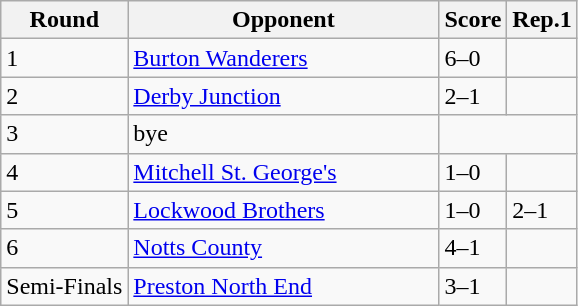<table class="wikitable">
<tr>
<th>Round</th>
<th width=200px>Opponent</th>
<th>Score</th>
<th>Rep.1</th>
</tr>
<tr>
<td>1</td>
<td><a href='#'>Burton Wanderers</a></td>
<td>6–0</td>
<td></td>
</tr>
<tr>
<td>2</td>
<td><a href='#'>Derby Junction</a></td>
<td>2–1</td>
<td></td>
</tr>
<tr>
<td>3</td>
<td>bye</td>
<td colspan=2></td>
</tr>
<tr>
<td>4</td>
<td><a href='#'>Mitchell St. George's</a></td>
<td>1–0</td>
<td></td>
</tr>
<tr>
<td>5</td>
<td><a href='#'>Lockwood Brothers</a></td>
<td>1–0 </td>
<td>2–1</td>
</tr>
<tr>
<td>6</td>
<td><a href='#'>Notts County</a></td>
<td>4–1</td>
<td></td>
</tr>
<tr>
<td>Semi-Finals</td>
<td><a href='#'>Preston North End</a></td>
<td>3–1</td>
<td></td>
</tr>
</table>
